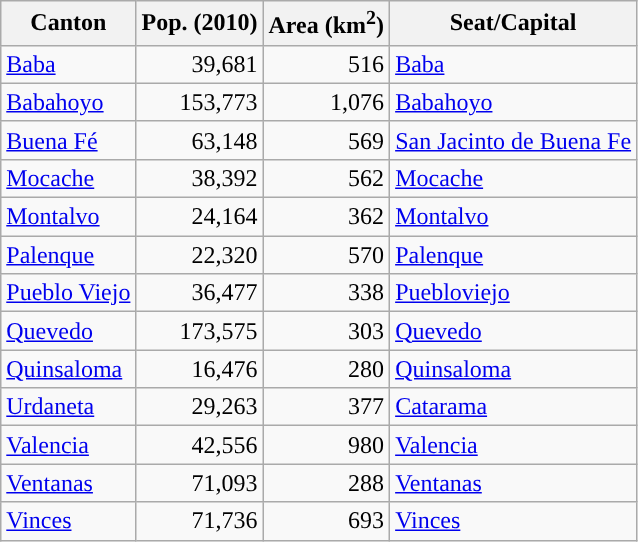<table class="wikitable sortable6">
<tr>
<th>Canton</th>
<th>Pop. (2010)</th>
<th>Area (km<sup>2</sup>)</th>
<th>Seat/Capital</th>
</tr>
<tr>
<td><a href='#'>Baba</a></td>
<td align=right>39,681</td>
<td align=right>516</td>
<td><a href='#'>Baba</a></td>
</tr>
<tr>
<td><a href='#'>Babahoyo</a></td>
<td align=right>153,773</td>
<td align=right>1,076</td>
<td><a href='#'>Babahoyo</a></td>
</tr>
<tr>
<td><a href='#'>Buena Fé</a></td>
<td align=right>63,148</td>
<td align=right>569</td>
<td><a href='#'>San Jacinto de Buena Fe</a></td>
</tr>
<tr>
<td><a href='#'>Mocache</a></td>
<td align=right>38,392</td>
<td align=right>562</td>
<td><a href='#'>Mocache</a></td>
</tr>
<tr>
<td><a href='#'>Montalvo</a></td>
<td align=right>24,164</td>
<td align=right>362</td>
<td><a href='#'>Montalvo</a></td>
</tr>
<tr>
<td><a href='#'>Palenque</a></td>
<td align=right>22,320</td>
<td align=right>570</td>
<td><a href='#'>Palenque</a></td>
</tr>
<tr>
<td><a href='#'>Pueblo Viejo</a></td>
<td align=right>36,477</td>
<td align=right>338</td>
<td><a href='#'>Puebloviejo</a></td>
</tr>
<tr>
<td><a href='#'>Quevedo</a></td>
<td align=right>173,575</td>
<td align=right>303</td>
<td><a href='#'>Quevedo</a></td>
</tr>
<tr>
<td><a href='#'>Quinsaloma</a></td>
<td align=right>16,476</td>
<td align=right>280</td>
<td><a href='#'>Quinsaloma</a></td>
</tr>
<tr>
<td><a href='#'>Urdaneta</a></td>
<td align=right>29,263</td>
<td align=right>377</td>
<td><a href='#'>Catarama</a></td>
</tr>
<tr>
<td><a href='#'>Valencia</a></td>
<td align=right>42,556</td>
<td align=right>980</td>
<td><a href='#'>Valencia</a></td>
</tr>
<tr>
<td><a href='#'>Ventanas</a></td>
<td align=right>71,093</td>
<td align=right>288</td>
<td><a href='#'>Ventanas</a></td>
</tr>
<tr>
<td><a href='#'>Vinces</a></td>
<td align=right>71,736</td>
<td align=right>693</td>
<td><a href='#'>Vinces</a></td>
</tr>
</table>
